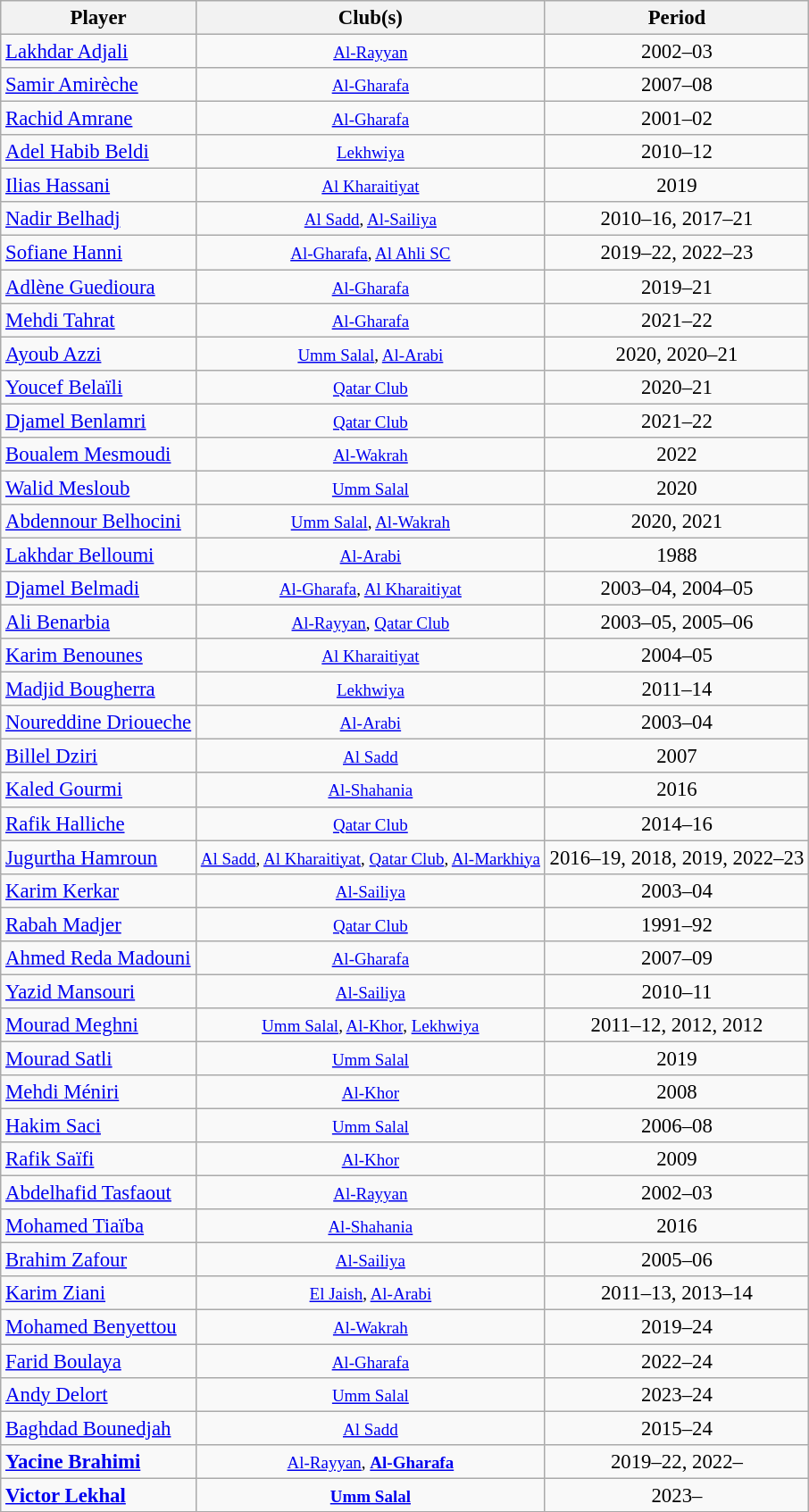<table class="wikitable collapsible collapsed" style="text-align:center;font-size:95%">
<tr>
<th scope="col">Player</th>
<th scope="col" class="unsortable">Club(s)</th>
<th scope="col">Period</th>
</tr>
<tr>
<td align="left"><a href='#'>Lakhdar Adjali</a></td>
<td><small><a href='#'>Al-Rayyan</a></small></td>
<td>2002–03</td>
</tr>
<tr>
<td align="left"><a href='#'>Samir Amirèche</a></td>
<td><small><a href='#'>Al-Gharafa</a></small></td>
<td>2007–08</td>
</tr>
<tr>
<td align="left"><a href='#'>Rachid Amrane</a></td>
<td><small><a href='#'>Al-Gharafa</a></small></td>
<td>2001–02</td>
</tr>
<tr>
<td align="left"><a href='#'>Adel Habib Beldi</a></td>
<td><small><a href='#'>Lekhwiya</a></small></td>
<td>2010–12</td>
</tr>
<tr>
<td align="left"><a href='#'>Ilias Hassani</a></td>
<td><small><a href='#'>Al Kharaitiyat</a></small></td>
<td>2019</td>
</tr>
<tr>
<td align="left"><a href='#'>Nadir Belhadj</a></td>
<td><small><a href='#'>Al Sadd</a>, <a href='#'>Al-Sailiya</a></small></td>
<td>2010–16, 2017–21</td>
</tr>
<tr>
<td align="left"><a href='#'>Sofiane Hanni</a></td>
<td><small><a href='#'>Al-Gharafa</a>, <a href='#'>Al Ahli SC</a></small></td>
<td>2019–22, 2022–23</td>
</tr>
<tr>
<td align="left"><a href='#'>Adlène Guedioura</a></td>
<td><small><a href='#'>Al-Gharafa</a></small></td>
<td>2019–21</td>
</tr>
<tr>
<td align="left"><a href='#'>Mehdi Tahrat</a></td>
<td><small><a href='#'>Al-Gharafa</a></small></td>
<td>2021–22</td>
</tr>
<tr>
<td align="left"><a href='#'>Ayoub Azzi</a></td>
<td><small><a href='#'>Umm Salal</a>, <a href='#'>Al-Arabi</a></small></td>
<td>2020, 2020–21</td>
</tr>
<tr>
<td align="left"><a href='#'>Youcef Belaïli</a></td>
<td><small><a href='#'>Qatar Club</a></small></td>
<td>2020–21</td>
</tr>
<tr>
<td align="left"><a href='#'>Djamel Benlamri</a></td>
<td><small><a href='#'>Qatar Club</a></small></td>
<td>2021–22</td>
</tr>
<tr>
<td align="left"><a href='#'>Boualem Mesmoudi</a></td>
<td><small><a href='#'>Al-Wakrah</a></small></td>
<td>2022</td>
</tr>
<tr>
<td align="left"><a href='#'>Walid Mesloub</a></td>
<td><small><a href='#'>Umm Salal</a></small></td>
<td>2020</td>
</tr>
<tr>
<td align="left"><a href='#'>Abdennour Belhocini</a></td>
<td><small><a href='#'>Umm Salal</a>, <a href='#'>Al-Wakrah</a></small></td>
<td>2020, 2021</td>
</tr>
<tr>
<td align="left"><a href='#'>Lakhdar Belloumi</a></td>
<td><small><a href='#'>Al-Arabi</a></small></td>
<td>1988</td>
</tr>
<tr>
<td align="left"><a href='#'>Djamel Belmadi</a></td>
<td><small><a href='#'>Al-Gharafa</a>, <a href='#'>Al Kharaitiyat</a></small></td>
<td>2003–04, 2004–05</td>
</tr>
<tr>
<td align="left"><a href='#'>Ali Benarbia</a></td>
<td><small><a href='#'>Al-Rayyan</a>, <a href='#'>Qatar Club</a></small></td>
<td>2003–05, 2005–06</td>
</tr>
<tr>
<td align="left"><a href='#'>Karim Benounes</a></td>
<td><small><a href='#'>Al Kharaitiyat</a></small></td>
<td>2004–05</td>
</tr>
<tr>
<td align="left"><a href='#'>Madjid Bougherra</a></td>
<td><small><a href='#'>Lekhwiya</a></small></td>
<td>2011–14</td>
</tr>
<tr>
<td align="left"><a href='#'>Noureddine Drioueche</a></td>
<td><small><a href='#'>Al-Arabi</a></small></td>
<td>2003–04</td>
</tr>
<tr>
<td align="left"><a href='#'>Billel Dziri</a></td>
<td><small><a href='#'>Al Sadd</a></small></td>
<td>2007</td>
</tr>
<tr>
<td align="left"><a href='#'>Kaled Gourmi</a></td>
<td><small><a href='#'>Al-Shahania</a></small></td>
<td>2016</td>
</tr>
<tr>
<td align="left"><a href='#'>Rafik Halliche</a></td>
<td><small><a href='#'>Qatar Club</a></small></td>
<td>2014–16</td>
</tr>
<tr>
<td align="left"><a href='#'>Jugurtha Hamroun</a></td>
<td><small><a href='#'>Al Sadd</a>, <a href='#'>Al Kharaitiyat</a>, <a href='#'>Qatar Club</a>, <a href='#'>Al-Markhiya</a></small></td>
<td>2016–19, 2018, 2019, 2022–23</td>
</tr>
<tr>
<td align="left"><a href='#'>Karim Kerkar</a></td>
<td><small><a href='#'>Al-Sailiya</a></small></td>
<td>2003–04</td>
</tr>
<tr>
<td align="left"><a href='#'>Rabah Madjer</a></td>
<td><small><a href='#'>Qatar Club</a></small></td>
<td>1991–92</td>
</tr>
<tr>
<td align="left"><a href='#'>Ahmed Reda Madouni</a></td>
<td><small><a href='#'>Al-Gharafa</a></small></td>
<td>2007–09</td>
</tr>
<tr>
<td align="left"><a href='#'>Yazid Mansouri</a></td>
<td><small><a href='#'>Al-Sailiya</a></small></td>
<td>2010–11</td>
</tr>
<tr>
<td align="left"><a href='#'>Mourad Meghni</a></td>
<td><small><a href='#'>Umm Salal</a>, <a href='#'>Al-Khor</a>, <a href='#'>Lekhwiya</a></small></td>
<td>2011–12, 2012, 2012</td>
</tr>
<tr>
<td align="left"><a href='#'>Mourad Satli</a></td>
<td><small><a href='#'>Umm Salal</a></small></td>
<td>2019</td>
</tr>
<tr>
<td align="left"><a href='#'>Mehdi Méniri</a></td>
<td><small><a href='#'>Al-Khor</a></small></td>
<td>2008</td>
</tr>
<tr>
<td align="left"><a href='#'>Hakim Saci</a></td>
<td><small><a href='#'>Umm Salal</a></small></td>
<td>2006–08</td>
</tr>
<tr>
<td align="left"><a href='#'>Rafik Saïfi</a></td>
<td><small><a href='#'>Al-Khor</a></small></td>
<td>2009</td>
</tr>
<tr>
<td align="left"><a href='#'>Abdelhafid Tasfaout</a></td>
<td><small><a href='#'>Al-Rayyan</a></small></td>
<td>2002–03</td>
</tr>
<tr>
<td align="left"><a href='#'>Mohamed Tiaïba</a></td>
<td><small><a href='#'>Al-Shahania</a></small></td>
<td>2016</td>
</tr>
<tr>
<td align="left"><a href='#'>Brahim Zafour</a></td>
<td><small><a href='#'>Al-Sailiya</a></small></td>
<td>2005–06</td>
</tr>
<tr>
<td align="left"><a href='#'>Karim Ziani</a></td>
<td><small><a href='#'>El Jaish</a>, <a href='#'>Al-Arabi</a></small></td>
<td>2011–13, 2013–14</td>
</tr>
<tr>
<td align="left"><a href='#'>Mohamed Benyettou</a></td>
<td><small><a href='#'>Al-Wakrah</a></small></td>
<td>2019–24</td>
</tr>
<tr>
<td align="left"><a href='#'>Farid Boulaya</a></td>
<td><small><a href='#'>Al-Gharafa</a></small></td>
<td>2022–24</td>
</tr>
<tr>
<td align="left"><a href='#'>Andy Delort</a></td>
<td><small><a href='#'>Umm Salal</a></small></td>
<td>2023–24</td>
</tr>
<tr>
<td align="left"><a href='#'>Baghdad Bounedjah</a></td>
<td><small><a href='#'>Al Sadd</a></small></td>
<td>2015–24</td>
</tr>
<tr>
<td align="left"><strong><a href='#'>Yacine Brahimi</a></strong></td>
<td><small><a href='#'>Al-Rayyan</a>, <strong><a href='#'>Al-Gharafa</a></strong></small></td>
<td>2019–22, 2022–</td>
</tr>
<tr>
<td align="left"><strong><a href='#'>Victor Lekhal</a></strong></td>
<td><small><strong><a href='#'>Umm Salal</a></strong></small></td>
<td>2023–</td>
</tr>
<tr>
</tr>
</table>
